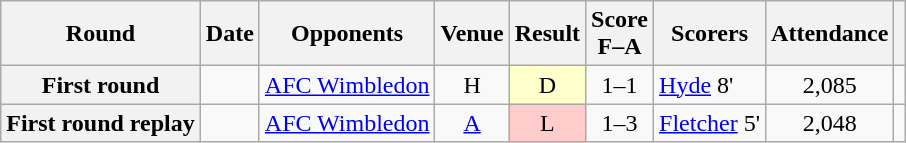<table class="wikitable plainrowheaders sortable" style="text-align:center">
<tr>
<th scope=col>Round</th>
<th scope=col>Date</th>
<th scope=col>Opponents</th>
<th scope=col>Venue</th>
<th scope=col>Result</th>
<th scope=col>Score<br>F–A</th>
<th scope=col class=unsortable>Scorers</th>
<th scope=col>Attendance</th>
<th scope=col class=unsortable></th>
</tr>
<tr>
<th scope=row>First round</th>
<td align=left></td>
<td align=left><a href='#'>AFC Wimbledon</a></td>
<td>H</td>
<td style=background-color:#FFFFCC>D</td>
<td>1–1</td>
<td align=left><a href='#'>Hyde</a> 8'</td>
<td>2,085</td>
<td></td>
</tr>
<tr>
<th scope=row>First round replay</th>
<td align=left></td>
<td align=left><a href='#'>AFC Wimbledon</a></td>
<td><a href='#'>A</a></td>
<td style=background-color:#FFCCCC>L</td>
<td>1–3</td>
<td align=left><a href='#'>Fletcher</a> 5'</td>
<td>2,048</td>
<td></td>
</tr>
</table>
